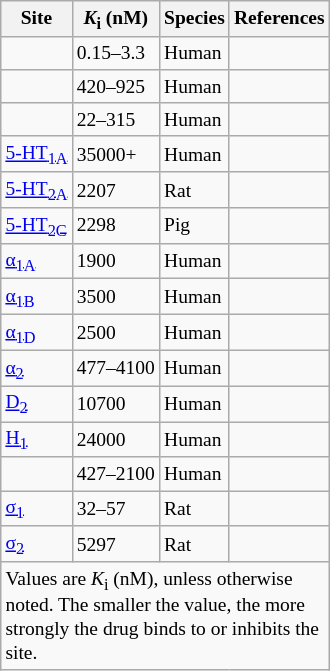<table class="wikitable floatright sortable" style="font-size:small;">
<tr>
<th data-sort-type=number>Site</th>
<th><em>K</em><sub>i</sub> (nM)</th>
<th>Species</th>
<th>References</th>
</tr>
<tr>
<td></td>
<td>0.15–3.3</td>
<td>Human</td>
<td></td>
</tr>
<tr>
<td></td>
<td>420–925</td>
<td>Human</td>
<td></td>
</tr>
<tr>
<td></td>
<td>22–315</td>
<td>Human</td>
<td></td>
</tr>
<tr>
<td><a href='#'>5-HT<sub>1A</sub></a></td>
<td>35000+</td>
<td>Human</td>
<td></td>
</tr>
<tr>
<td><a href='#'>5-HT<sub>2A</sub></a></td>
<td>2207</td>
<td>Rat</td>
<td></td>
</tr>
<tr>
<td><a href='#'>5-HT<sub>2C</sub></a></td>
<td>2298</td>
<td>Pig</td>
<td></td>
</tr>
<tr>
<td><a href='#'>α<sub>1A</sub></a></td>
<td>1900</td>
<td>Human</td>
<td></td>
</tr>
<tr>
<td><a href='#'>α<sub>1B</sub></a></td>
<td>3500</td>
<td>Human</td>
<td></td>
</tr>
<tr>
<td><a href='#'>α<sub>1D</sub></a></td>
<td>2500</td>
<td>Human</td>
<td></td>
</tr>
<tr>
<td><a href='#'>α<sub>2</sub></a></td>
<td>477–4100</td>
<td>Human</td>
<td></td>
</tr>
<tr>
<td><a href='#'>D<sub>2</sub></a></td>
<td>10700</td>
<td>Human</td>
<td></td>
</tr>
<tr>
<td><a href='#'>H<sub>1</sub></a></td>
<td>24000</td>
<td>Human</td>
<td></td>
</tr>
<tr>
<td></td>
<td>427–2100</td>
<td>Human</td>
<td></td>
</tr>
<tr>
<td><a href='#'>σ<sub>1</sub></a></td>
<td>32–57</td>
<td>Rat</td>
<td></td>
</tr>
<tr>
<td><a href='#'>σ<sub>2</sub></a></td>
<td>5297</td>
<td>Rat</td>
<td></td>
</tr>
<tr class="sortbottom">
<td colspan="5" style="width: 1px;">Values are <em>K</em><sub>i</sub> (nM), unless otherwise noted. The smaller the value, the more strongly the drug binds to or inhibits the site.</td>
</tr>
</table>
